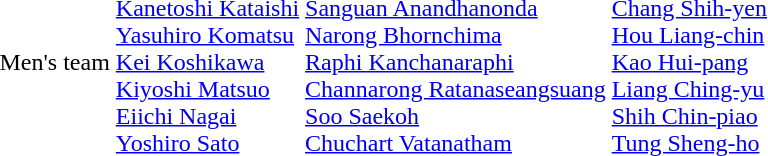<table>
<tr>
<td>Men's team</td>
<td><br><a href='#'>Kanetoshi Kataishi</a><br><a href='#'>Yasuhiro Komatsu</a><br><a href='#'>Kei Koshikawa</a><br><a href='#'>Kiyoshi Matsuo</a><br><a href='#'>Eiichi Nagai</a><br><a href='#'>Yoshiro Sato</a></td>
<td><br><a href='#'>Sanguan Anandhanonda</a><br><a href='#'>Narong Bhornchima</a><br><a href='#'>Raphi Kanchanaraphi</a><br><a href='#'>Channarong Ratanaseangsuang</a><br><a href='#'>Soo Saekoh</a><br><a href='#'>Chuchart Vatanatham</a></td>
<td><br><a href='#'>Chang Shih-yen</a><br><a href='#'>Hou Liang-chin</a><br><a href='#'>Kao Hui-pang</a><br><a href='#'>Liang Ching-yu</a><br><a href='#'>Shih Chin-piao</a><br><a href='#'>Tung Sheng-ho</a></td>
</tr>
</table>
